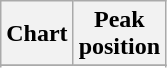<table class="wikitable sortable">
<tr>
<th>Chart</th>
<th>Peak<br>position</th>
</tr>
<tr>
</tr>
<tr>
</tr>
<tr>
</tr>
</table>
